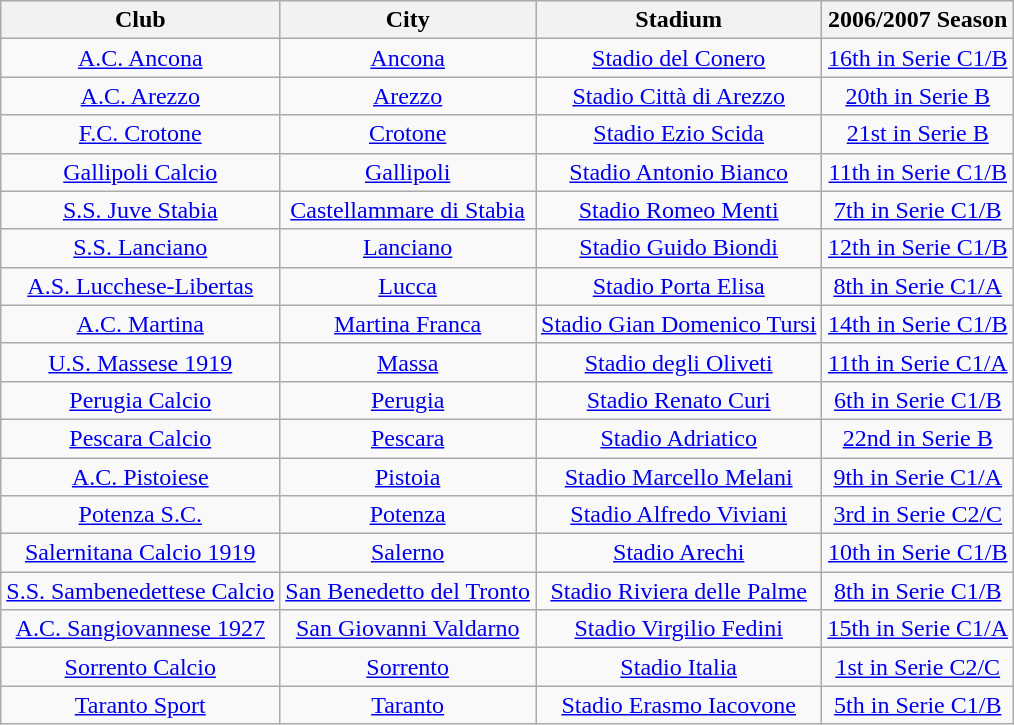<table class="wikitable" style="text-align: center;">
<tr>
<th>Club</th>
<th>City</th>
<th>Stadium</th>
<th>2006/2007 Season</th>
</tr>
<tr>
<td><a href='#'>A.C. Ancona</a></td>
<td><a href='#'>Ancona</a></td>
<td><a href='#'>Stadio del Conero</a></td>
<td><a href='#'>16th in Serie C1/B</a></td>
</tr>
<tr>
<td><a href='#'>A.C. Arezzo</a></td>
<td><a href='#'>Arezzo</a></td>
<td><a href='#'>Stadio Città di Arezzo</a></td>
<td><a href='#'>20th in Serie B</a></td>
</tr>
<tr>
<td><a href='#'>F.C. Crotone</a></td>
<td><a href='#'>Crotone</a></td>
<td><a href='#'>Stadio Ezio Scida</a></td>
<td><a href='#'>21st in Serie B</a></td>
</tr>
<tr>
<td><a href='#'>Gallipoli Calcio</a></td>
<td><a href='#'>Gallipoli</a></td>
<td><a href='#'>Stadio Antonio Bianco</a></td>
<td><a href='#'>11th in Serie C1/B</a></td>
</tr>
<tr>
<td><a href='#'>S.S. Juve Stabia</a></td>
<td><a href='#'>Castellammare di Stabia</a></td>
<td><a href='#'>Stadio Romeo Menti</a></td>
<td><a href='#'>7th in Serie C1/B</a></td>
</tr>
<tr>
<td><a href='#'>S.S. Lanciano</a></td>
<td><a href='#'>Lanciano</a></td>
<td><a href='#'>Stadio Guido Biondi</a></td>
<td><a href='#'>12th in Serie C1/B</a></td>
</tr>
<tr>
<td><a href='#'>A.S. Lucchese-Libertas</a></td>
<td><a href='#'>Lucca</a></td>
<td><a href='#'>Stadio Porta Elisa</a></td>
<td><a href='#'>8th in Serie C1/A</a></td>
</tr>
<tr>
<td><a href='#'>A.C. Martina</a></td>
<td><a href='#'>Martina Franca</a></td>
<td><a href='#'>Stadio Gian Domenico Tursi</a></td>
<td><a href='#'>14th in Serie C1/B</a></td>
</tr>
<tr>
<td><a href='#'>U.S. Massese 1919</a></td>
<td><a href='#'>Massa</a></td>
<td><a href='#'>Stadio degli Oliveti</a></td>
<td><a href='#'>11th in Serie C1/A</a></td>
</tr>
<tr>
<td><a href='#'>Perugia Calcio</a></td>
<td><a href='#'>Perugia</a></td>
<td><a href='#'>Stadio Renato Curi</a></td>
<td><a href='#'>6th in Serie C1/B</a></td>
</tr>
<tr>
<td><a href='#'>Pescara Calcio</a></td>
<td><a href='#'>Pescara</a></td>
<td><a href='#'>Stadio Adriatico</a></td>
<td><a href='#'>22nd in Serie B</a></td>
</tr>
<tr>
<td><a href='#'>A.C. Pistoiese</a></td>
<td><a href='#'>Pistoia</a></td>
<td><a href='#'>Stadio Marcello Melani</a></td>
<td><a href='#'>9th in Serie C1/A</a></td>
</tr>
<tr>
<td><a href='#'>Potenza S.C.</a></td>
<td><a href='#'>Potenza</a></td>
<td><a href='#'>Stadio Alfredo Viviani</a></td>
<td><a href='#'>3rd in Serie C2/C</a></td>
</tr>
<tr>
<td><a href='#'>Salernitana Calcio 1919</a></td>
<td><a href='#'>Salerno</a></td>
<td><a href='#'>Stadio Arechi</a></td>
<td><a href='#'>10th in Serie C1/B</a></td>
</tr>
<tr>
<td><a href='#'>S.S. Sambenedettese Calcio</a></td>
<td><a href='#'>San Benedetto del Tronto</a></td>
<td><a href='#'>Stadio Riviera delle Palme</a></td>
<td><a href='#'>8th in Serie C1/B</a></td>
</tr>
<tr>
<td><a href='#'>A.C. Sangiovannese 1927</a></td>
<td><a href='#'>San Giovanni Valdarno</a></td>
<td><a href='#'>Stadio Virgilio Fedini</a></td>
<td><a href='#'>15th in Serie C1/A</a></td>
</tr>
<tr>
<td><a href='#'>Sorrento Calcio</a></td>
<td><a href='#'>Sorrento</a></td>
<td><a href='#'>Stadio Italia</a></td>
<td><a href='#'>1st in Serie C2/C</a></td>
</tr>
<tr>
<td><a href='#'>Taranto Sport</a></td>
<td><a href='#'>Taranto</a></td>
<td><a href='#'>Stadio Erasmo Iacovone</a></td>
<td><a href='#'>5th in Serie C1/B</a></td>
</tr>
</table>
